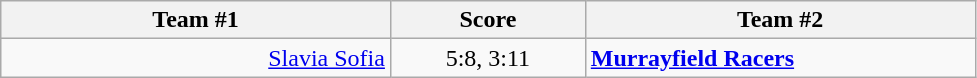<table class="wikitable" style="text-align: center;">
<tr>
<th width=22%>Team #1</th>
<th width=11%>Score</th>
<th width=22%>Team #2</th>
</tr>
<tr>
<td style="text-align: right;"><a href='#'>Slavia Sofia</a> </td>
<td>5:8, 3:11</td>
<td style="text-align: left;"> <strong><a href='#'>Murrayfield Racers</a></strong></td>
</tr>
</table>
